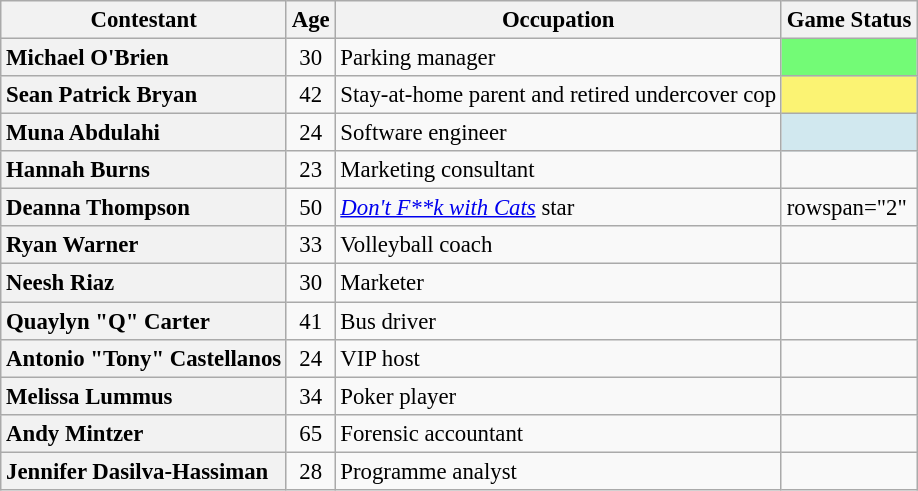<table class="wikitable sortable" style="font-size: 95%;">
<tr>
<th scope="col">Contestant</th>
<th scope="col">Age</th>
<th scope="col" class="unsortable">Occupation</th>
<th scope="col">Game Status</th>
</tr>
<tr>
<th scope="row" style="text-align:left">Michael O'Brien</th>
<td align="center">30</td>
<td>Parking manager</td>
<td align="center" style="background:#73FB76;"></td>
</tr>
<tr>
<th scope="row" style="text-align:left">Sean Patrick Bryan</th>
<td align="center">42</td>
<td>Stay-at-home parent and retired undercover cop</td>
<td align="center" style="background:#fbf373;"></td>
</tr>
<tr>
<th scope="row" style="text-align:left">Muna Abdulahi</th>
<td align="center">24</td>
<td>Software engineer</td>
<td align="center" style="background:#D1E8EF;"></td>
</tr>
<tr>
<th scope="row" style="text-align:left">Hannah Burns</th>
<td align="center">23</td>
<td>Marketing consultant</td>
<td></td>
</tr>
<tr>
<th scope="row" style="text-align:left">Deanna Thompson</th>
<td align="center">50</td>
<td><em><a href='#'>Don't F**k with Cats</a></em> star</td>
<td>rowspan="2"</td>
</tr>
<tr>
<th scope="row" style="text-align:left">Ryan Warner</th>
<td align="center">33</td>
<td>Volleyball coach</td>
</tr>
<tr>
<th scope="row" style="text-align:left">Neesh Riaz</th>
<td align="center">30</td>
<td>Marketer</td>
<td></td>
</tr>
<tr>
<th scope="row" style="text-align:left">Quaylyn "Q" Carter</th>
<td align="center">41</td>
<td>Bus driver</td>
<td></td>
</tr>
<tr>
<th scope="row" style="text-align:left">Antonio "Tony" Castellanos</th>
<td align="center">24</td>
<td>VIP host</td>
<td></td>
</tr>
<tr>
<th scope="row" style="text-align:left">Melissa Lummus</th>
<td align="center">34</td>
<td>Poker player</td>
<td></td>
</tr>
<tr>
<th scope="row" style="text-align:left">Andy Mintzer</th>
<td align="center">65</td>
<td>Forensic accountant</td>
<td></td>
</tr>
<tr>
<th scope="row" style="text-align:left">Jennifer Dasilva-Hassiman</th>
<td align="center">28</td>
<td>Programme analyst</td>
<td></td>
</tr>
</table>
